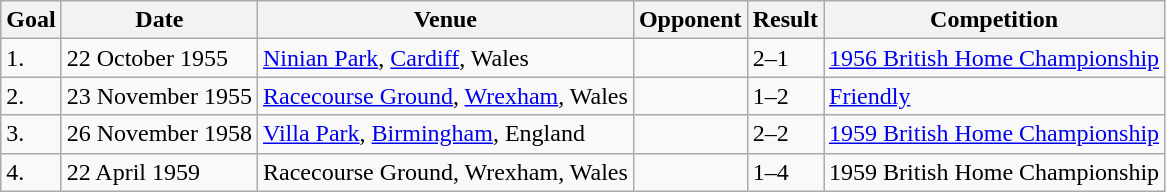<table class="wikitable">
<tr>
<th>Goal</th>
<th>Date</th>
<th>Venue</th>
<th>Opponent</th>
<th>Result</th>
<th>Competition</th>
</tr>
<tr>
<td>1.</td>
<td>22 October 1955</td>
<td><a href='#'>Ninian Park</a>, <a href='#'>Cardiff</a>, Wales</td>
<td></td>
<td>2–1</td>
<td><a href='#'>1956 British Home Championship</a></td>
</tr>
<tr>
<td>2.</td>
<td>23 November 1955</td>
<td><a href='#'>Racecourse Ground</a>, <a href='#'>Wrexham</a>, Wales</td>
<td></td>
<td>1–2</td>
<td><a href='#'>Friendly</a></td>
</tr>
<tr>
<td>3.</td>
<td>26 November 1958</td>
<td><a href='#'>Villa Park</a>, <a href='#'>Birmingham</a>, England</td>
<td></td>
<td>2–2</td>
<td><a href='#'>1959 British Home Championship</a></td>
</tr>
<tr>
<td>4.</td>
<td>22 April 1959</td>
<td>Racecourse Ground, Wrexham, Wales</td>
<td></td>
<td>1–4</td>
<td>1959 British Home Championship</td>
</tr>
</table>
